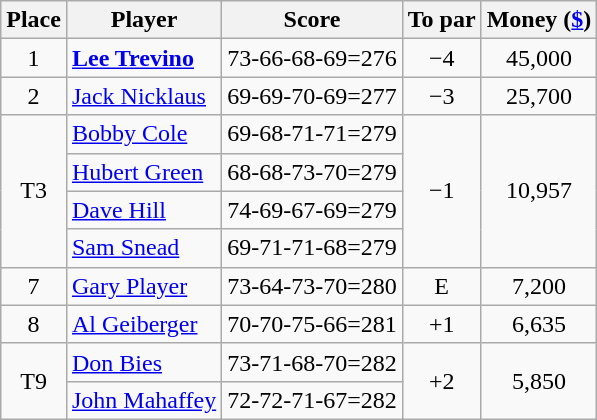<table class=wikitable>
<tr>
<th>Place</th>
<th>Player</th>
<th>Score</th>
<th>To par</th>
<th>Money (<a href='#'>$</a>)</th>
</tr>
<tr>
<td align=center>1</td>
<td> <strong><a href='#'>Lee Trevino</a></strong></td>
<td>73-66-68-69=276</td>
<td align=center>−4</td>
<td align=center>45,000</td>
</tr>
<tr>
<td align=center>2</td>
<td> <a href='#'>Jack Nicklaus</a></td>
<td>69-69-70-69=277</td>
<td align=center>−3</td>
<td align=center>25,700</td>
</tr>
<tr>
<td rowspan=4 align=center>T3</td>
<td> <a href='#'>Bobby Cole</a></td>
<td>69-68-71-71=279</td>
<td rowspan=4 align=center>−1</td>
<td rowspan=4 align=center>10,957</td>
</tr>
<tr>
<td> <a href='#'>Hubert Green</a></td>
<td>68-68-73-70=279</td>
</tr>
<tr>
<td> <a href='#'>Dave Hill</a></td>
<td>74-69-67-69=279</td>
</tr>
<tr>
<td> <a href='#'>Sam Snead</a></td>
<td>69-71-71-68=279</td>
</tr>
<tr>
<td align=center>7</td>
<td> <a href='#'>Gary Player</a></td>
<td>73-64-73-70=280</td>
<td align=center>E</td>
<td align=center>7,200</td>
</tr>
<tr>
<td align=center>8</td>
<td> <a href='#'>Al Geiberger</a></td>
<td>70-70-75-66=281</td>
<td align=center>+1</td>
<td align=center>6,635</td>
</tr>
<tr>
<td rowspan=2 align=center>T9</td>
<td> <a href='#'>Don Bies</a></td>
<td>73-71-68-70=282</td>
<td rowspan=2 align=center>+2</td>
<td rowspan=2 align=center>5,850</td>
</tr>
<tr>
<td> <a href='#'>John Mahaffey</a></td>
<td>72-72-71-67=282</td>
</tr>
</table>
